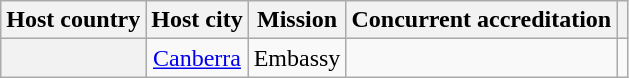<table class="wikitable plainrowheaders" style="text-align:center;">
<tr>
<th scope="col">Host country</th>
<th scope="col">Host city</th>
<th scope="col">Mission</th>
<th scope="col">Concurrent accreditation</th>
<th scope="col"></th>
</tr>
<tr>
<th scope="row"></th>
<td><a href='#'>Canberra</a></td>
<td>Embassy</td>
<td></td>
<td></td>
</tr>
</table>
